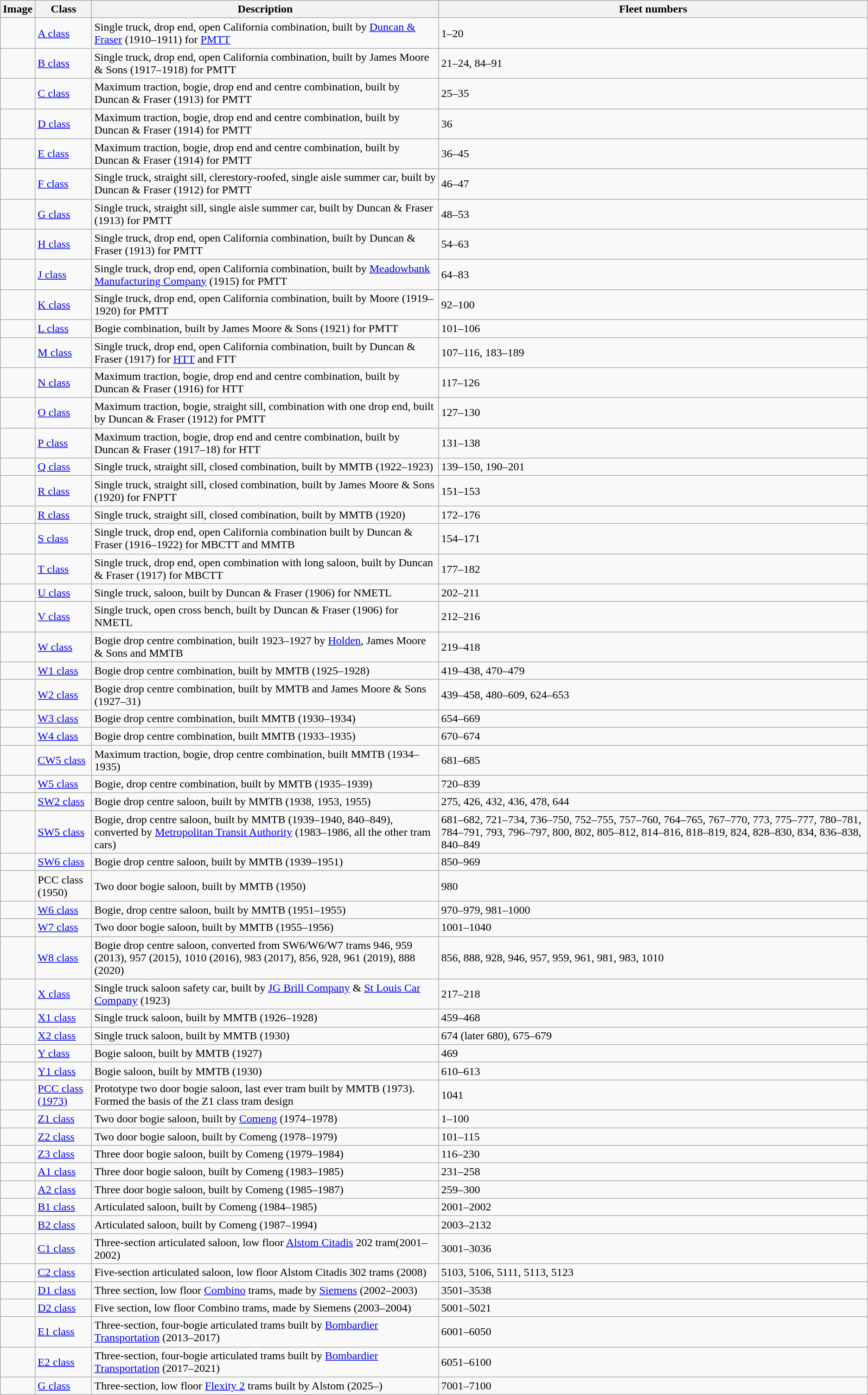<table class=wikitable>
<tr>
<th>Image</th>
<th>Class</th>
<th>Description</th>
<th>Fleet numbers</th>
</tr>
<tr>
<td></td>
<td><a href='#'>A class</a></td>
<td>Single truck, drop end, open California combination, built by <a href='#'>Duncan & Fraser</a> (1910–1911) for <a href='#'>PMTT</a></td>
<td>1–20</td>
</tr>
<tr>
<td></td>
<td><a href='#'>B class</a></td>
<td>Single truck, drop end, open California combination, built by James Moore & Sons (1917–1918) for PMTT</td>
<td>21–24, 84–91</td>
</tr>
<tr>
<td></td>
<td><a href='#'>C class</a></td>
<td>Maximum traction, bogie, drop end and centre combination, built by Duncan & Fraser (1913) for PMTT</td>
<td>25–35</td>
</tr>
<tr>
<td></td>
<td><a href='#'>D class</a></td>
<td>Maximum traction, bogie, drop end and centre combination, built by Duncan & Fraser (1914) for PMTT</td>
<td>36</td>
</tr>
<tr>
<td></td>
<td><a href='#'>E class</a></td>
<td>Maximum traction, bogie, drop end and centre combination, built by Duncan & Fraser (1914) for PMTT</td>
<td>36–45</td>
</tr>
<tr>
<td></td>
<td><a href='#'>F class</a></td>
<td>Single truck, straight sill, clerestory-roofed, single aisle summer car, built by Duncan & Fraser (1912) for PMTT</td>
<td>46–47</td>
</tr>
<tr>
<td></td>
<td><a href='#'>G class</a></td>
<td>Single truck, straight sill, single aisle summer car, built by Duncan & Fraser (1913) for PMTT</td>
<td>48–53</td>
</tr>
<tr>
<td></td>
<td><a href='#'>H class</a></td>
<td>Single truck, drop end, open California combination, built by Duncan & Fraser (1913) for PMTT</td>
<td>54–63</td>
</tr>
<tr>
<td></td>
<td><a href='#'>J class</a></td>
<td>Single truck, drop end, open California combination, built by <a href='#'>Meadowbank Manufacturing Company</a> (1915) for PMTT</td>
<td>64–83</td>
</tr>
<tr>
<td></td>
<td><a href='#'>K class</a></td>
<td>Single truck, drop end, open California combination, built by Moore (1919–1920) for PMTT</td>
<td>92–100</td>
</tr>
<tr>
<td></td>
<td><a href='#'>L class</a></td>
<td>Bogie combination, built by James Moore & Sons (1921) for PMTT</td>
<td>101–106</td>
</tr>
<tr>
<td></td>
<td><a href='#'>M class</a></td>
<td>Single truck, drop end, open California combination, built by Duncan & Fraser (1917) for <a href='#'>HTT</a> and FTT</td>
<td>107–116, 183–189</td>
</tr>
<tr>
<td></td>
<td><a href='#'>N class</a></td>
<td>Maximum traction, bogie, drop end and centre combination, built by Duncan & Fraser (1916) for HTT</td>
<td>117–126</td>
</tr>
<tr>
<td></td>
<td><a href='#'>O class</a></td>
<td>Maximum traction, bogie, straight sill, combination with one drop end, built by Duncan & Fraser (1912) for PMTT</td>
<td>127–130</td>
</tr>
<tr>
<td></td>
<td><a href='#'>P class</a></td>
<td>Maximum traction, bogie, drop end and centre combination, built by Duncan & Fraser (1917–18) for HTT</td>
<td>131–138</td>
</tr>
<tr>
<td></td>
<td><a href='#'>Q class</a></td>
<td>Single truck, straight sill, closed combination, built by MMTB (1922–1923)</td>
<td>139–150, 190–201</td>
</tr>
<tr>
<td></td>
<td><a href='#'>R class</a></td>
<td>Single truck, straight sill, closed combination, built by James Moore & Sons (1920)  for FNPTT</td>
<td>151–153</td>
</tr>
<tr>
<td></td>
<td><a href='#'>R class</a></td>
<td>Single truck, straight sill, closed combination, built by MMTB (1920)</td>
<td>172–176</td>
</tr>
<tr>
<td></td>
<td><a href='#'>S class</a></td>
<td>Single truck, drop end, open California combination built by Duncan & Fraser  (1916–1922) for MBCTT and MMTB</td>
<td>154–171</td>
</tr>
<tr>
<td></td>
<td><a href='#'>T class</a></td>
<td>Single truck, drop end, open combination with long saloon, built by Duncan & Fraser (1917) for MBCTT</td>
<td>177–182</td>
</tr>
<tr>
<td></td>
<td><a href='#'>U class</a></td>
<td>Single truck, saloon, built by Duncan & Fraser (1906) for NMETL</td>
<td>202–211</td>
</tr>
<tr>
<td></td>
<td><a href='#'>V class</a></td>
<td>Single truck, open cross bench, built by Duncan & Fraser (1906) for NMETL</td>
<td>212–216</td>
</tr>
<tr>
<td></td>
<td><a href='#'>W class</a></td>
<td>Bogie drop centre combination, built 1923–1927 by <a href='#'>Holden</a>, James Moore & Sons and MMTB</td>
<td>219–418</td>
</tr>
<tr>
<td></td>
<td><a href='#'>W1 class</a></td>
<td>Bogie drop centre combination, built by MMTB (1925–1928)</td>
<td>419–438, 470–479</td>
</tr>
<tr>
<td></td>
<td><a href='#'>W2 class</a></td>
<td>Bogie drop centre combination, built by MMTB and James Moore & Sons (1927–31)</td>
<td>439–458, 480–609, 624–653</td>
</tr>
<tr>
<td></td>
<td><a href='#'>W3 class</a></td>
<td>Bogie drop centre combination, built MMTB (1930–1934)</td>
<td>654–669</td>
</tr>
<tr>
<td></td>
<td><a href='#'>W4 class</a></td>
<td>Bogie drop centre combination, built MMTB (1933–1935)</td>
<td>670–674</td>
</tr>
<tr>
<td></td>
<td><a href='#'>CW5 class</a></td>
<td>Maximum traction, bogie, drop centre combination, built MMTB (1934–1935)</td>
<td>681–685</td>
</tr>
<tr>
<td></td>
<td><a href='#'>W5 class</a></td>
<td>Bogie, drop centre combination, built by MMTB (1935–1939)</td>
<td>720–839</td>
</tr>
<tr>
<td></td>
<td><a href='#'>SW2 class</a></td>
<td>Bogie drop centre saloon, built by MMTB (1938, 1953, 1955)</td>
<td>275, 426, 432, 436, 478, 644</td>
</tr>
<tr>
<td></td>
<td><a href='#'>SW5 class</a></td>
<td>Bogie, drop centre saloon, built by MMTB (1939–1940, 840–849), converted by <a href='#'>Metropolitan Transit Authority</a> (1983–1986, all the other tram cars) </td>
<td>681–682, 721–734, 736–750, 752–755, 757–760, 764–765, 767–770, 773, 775–777, 780–781, 784–791, 793, 796–797, 800, 802, 805–812, 814–816, 818–819, 824, 828–830, 834, 836–838, 840–849</td>
</tr>
<tr>
<td></td>
<td><a href='#'>SW6 class</a></td>
<td>Bogie drop centre saloon, built by MMTB (1939–1951)</td>
<td>850–969</td>
</tr>
<tr>
<td></td>
<td>PCC class (1950)</td>
<td>Two door bogie saloon, built by MMTB (1950)</td>
<td>980</td>
</tr>
<tr>
<td></td>
<td><a href='#'>W6 class</a></td>
<td>Bogie, drop centre saloon, built by MMTB (1951–1955)</td>
<td>970–979, 981–1000</td>
</tr>
<tr>
<td></td>
<td><a href='#'>W7 class</a></td>
<td>Two door bogie saloon, built by MMTB (1955–1956)</td>
<td>1001–1040</td>
</tr>
<tr>
<td></td>
<td><a href='#'>W8 class</a></td>
<td>Bogie drop centre saloon, converted from SW6/W6/W7 trams 946, 959 (2013), 957 (2015), 1010 (2016), 983 (2017), 856, 928, 961 (2019), 888 (2020)</td>
<td>856, 888, 928, 946, 957, 959, 961, 981, 983, 1010</td>
</tr>
<tr>
<td></td>
<td><a href='#'>X class</a></td>
<td>Single truck saloon safety car, built by <a href='#'>JG Brill Company</a> & <a href='#'>St Louis Car Company</a> (1923)</td>
<td>217–218</td>
</tr>
<tr>
<td></td>
<td><a href='#'>X1 class</a></td>
<td>Single truck saloon, built by MMTB (1926–1928)</td>
<td>459–468</td>
</tr>
<tr>
<td></td>
<td><a href='#'>X2 class</a></td>
<td>Single truck saloon, built by MMTB (1930)</td>
<td>674 (later 680), 675–679</td>
</tr>
<tr>
<td></td>
<td><a href='#'>Y class</a></td>
<td>Bogie saloon, built by MMTB (1927)</td>
<td>469</td>
</tr>
<tr>
<td></td>
<td><a href='#'>Y1 class</a></td>
<td>Bogie saloon, built by MMTB (1930)</td>
<td>610–613</td>
</tr>
<tr>
<td></td>
<td><a href='#'>PCC class (1973)</a></td>
<td>Prototype two door bogie saloon, last ever tram built by MMTB (1973). Formed the basis of the Z1 class tram design</td>
<td>1041</td>
</tr>
<tr>
<td></td>
<td><a href='#'>Z1 class</a></td>
<td>Two door bogie saloon, built by <a href='#'>Comeng</a> (1974–1978)</td>
<td>1–100</td>
</tr>
<tr>
<td></td>
<td><a href='#'>Z2 class</a></td>
<td>Two door bogie saloon, built by Comeng (1978–1979)</td>
<td>101–115</td>
</tr>
<tr>
<td></td>
<td><a href='#'>Z3 class</a></td>
<td>Three door bogie saloon, built by Comeng (1979–1984)</td>
<td>116–230</td>
</tr>
<tr>
<td></td>
<td><a href='#'>A1 class</a></td>
<td>Three door bogie saloon, built by Comeng (1983–1985)</td>
<td>231–258</td>
</tr>
<tr>
<td></td>
<td><a href='#'>A2 class</a></td>
<td>Three door bogie saloon, built by Comeng (1985–1987)</td>
<td>259–300</td>
</tr>
<tr>
<td></td>
<td><a href='#'>B1 class</a></td>
<td>Articulated saloon, built by Comeng (1984–1985)</td>
<td>2001–2002</td>
</tr>
<tr>
<td></td>
<td><a href='#'>B2 class</a></td>
<td>Articulated saloon, built by Comeng (1987–1994)</td>
<td>2003–2132</td>
</tr>
<tr>
<td></td>
<td><a href='#'>C1 class</a></td>
<td>Three-section articulated saloon, low floor <a href='#'>Alstom Citadis</a> 202 tram(2001–2002)</td>
<td>3001–3036</td>
</tr>
<tr>
<td></td>
<td><a href='#'>C2 class</a></td>
<td>Five-section articulated saloon, low floor Alstom Citadis 302 trams  (2008)</td>
<td>5103, 5106, 5111, 5113, 5123</td>
</tr>
<tr>
<td></td>
<td><a href='#'>D1 class</a></td>
<td>Three section, low floor <a href='#'>Combino</a> trams, made by <a href='#'>Siemens</a> (2002–2003)</td>
<td>3501–3538</td>
</tr>
<tr>
<td></td>
<td><a href='#'>D2 class</a></td>
<td>Five section, low floor Combino trams, made by Siemens (2003–2004)</td>
<td>5001–5021</td>
</tr>
<tr>
<td></td>
<td><a href='#'>E1 class</a></td>
<td>Three-section, four-bogie articulated trams built by <a href='#'>Bombardier Transportation</a> (2013–2017)</td>
<td>6001–6050</td>
</tr>
<tr>
<td></td>
<td><a href='#'>E2 class</a></td>
<td>Three-section, four-bogie articulated trams built by <a href='#'>Bombardier Transportation</a> (2017–2021)</td>
<td>6051–6100</td>
</tr>
<tr>
<td></td>
<td><a href='#'>G class</a></td>
<td>Three-section, low floor <a href='#'>Flexity 2</a> trams built by Alstom (2025–)</td>
<td>7001–7100</td>
</tr>
</table>
